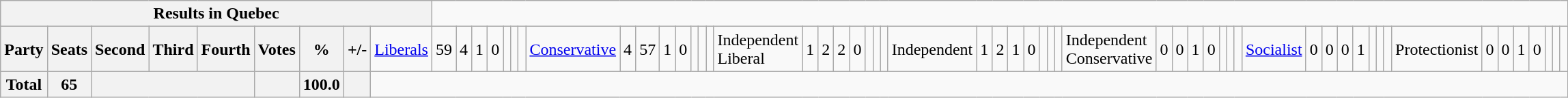<table class="wikitable">
<tr>
<th colspan=10>Results in Quebec</th>
</tr>
<tr>
<th colspan=2>Party</th>
<th>Seats</th>
<th>Second</th>
<th>Third</th>
<th>Fourth</th>
<th>Votes</th>
<th>%</th>
<th>+/-<br></th>
<td><a href='#'>Liberals</a></td>
<td align="right">59</td>
<td align="right">4</td>
<td align="right">1</td>
<td align="right">0</td>
<td align="right"></td>
<td align="right"></td>
<td align="right"><br></td>
<td><a href='#'>Conservative</a></td>
<td align="right">4</td>
<td align="right">57</td>
<td align="right">1</td>
<td align="right">0</td>
<td align="right"></td>
<td align="right"></td>
<td align="right"><br></td>
<td>Independent Liberal</td>
<td align="right">1</td>
<td align="right">2</td>
<td align="right">2</td>
<td align="right">0</td>
<td align="right"></td>
<td align="right"></td>
<td align="right"><br></td>
<td>Independent</td>
<td align="right">1</td>
<td align="right">2</td>
<td align="right">1</td>
<td align="right">0</td>
<td align="right"></td>
<td align="right"></td>
<td align="right"><br></td>
<td>Independent Conservative</td>
<td align="right">0</td>
<td align="right">0</td>
<td align="right">1</td>
<td align="right">0</td>
<td align="right"></td>
<td align="right"></td>
<td align="right"><br></td>
<td><a href='#'>Socialist</a></td>
<td align="right">0</td>
<td align="right">0</td>
<td align="right">0</td>
<td align="right">1</td>
<td align="right"></td>
<td align="right"></td>
<td align="right"><br></td>
<td>Protectionist</td>
<td align="right">0</td>
<td align="right">0</td>
<td align="right">1</td>
<td align="right">0</td>
<td align="right"></td>
<td align="right"></td>
<td align="right"></td>
</tr>
<tr>
<th colspan="2">Total</th>
<th>65</th>
<th colspan="3"></th>
<th></th>
<th>100.0</th>
<th></th>
</tr>
</table>
